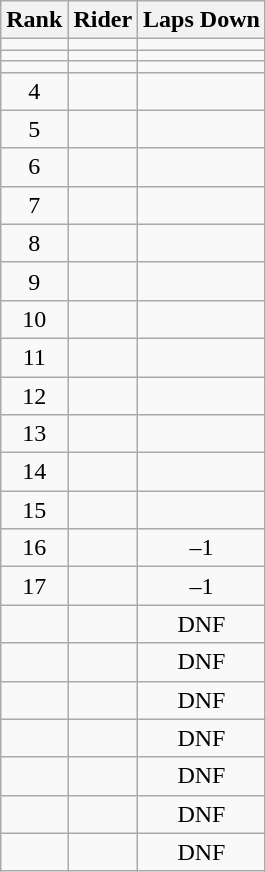<table class="wikitable" style="text-align:center">
<tr>
<th>Rank</th>
<th>Rider</th>
<th>Laps Down</th>
</tr>
<tr>
<td></td>
<td align=left></td>
<td></td>
</tr>
<tr>
<td></td>
<td align=left></td>
<td></td>
</tr>
<tr>
<td></td>
<td align=left></td>
<td></td>
</tr>
<tr>
<td>4</td>
<td align=left></td>
<td></td>
</tr>
<tr>
<td>5</td>
<td align=left></td>
<td></td>
</tr>
<tr>
<td>6</td>
<td align=left></td>
<td></td>
</tr>
<tr>
<td>7</td>
<td align=left></td>
<td></td>
</tr>
<tr>
<td>8</td>
<td align=left></td>
<td></td>
</tr>
<tr>
<td>9</td>
<td align=left></td>
<td></td>
</tr>
<tr>
<td>10</td>
<td align=left></td>
<td></td>
</tr>
<tr>
<td>11</td>
<td align=left></td>
<td></td>
</tr>
<tr>
<td>12</td>
<td align=left></td>
<td></td>
</tr>
<tr>
<td>13</td>
<td align=left></td>
<td></td>
</tr>
<tr>
<td>14</td>
<td align=left></td>
<td></td>
</tr>
<tr>
<td>15</td>
<td align=left></td>
<td></td>
</tr>
<tr>
<td>16</td>
<td align=left></td>
<td>–1</td>
</tr>
<tr>
<td>17</td>
<td align=left></td>
<td>–1</td>
</tr>
<tr>
<td></td>
<td align=left></td>
<td>DNF</td>
</tr>
<tr>
<td></td>
<td align=left></td>
<td>DNF</td>
</tr>
<tr>
<td></td>
<td align=left></td>
<td>DNF</td>
</tr>
<tr>
<td></td>
<td align=left></td>
<td>DNF</td>
</tr>
<tr>
<td></td>
<td align=left></td>
<td>DNF</td>
</tr>
<tr>
<td></td>
<td align=left></td>
<td>DNF</td>
</tr>
<tr>
<td></td>
<td align=left></td>
<td>DNF</td>
</tr>
</table>
